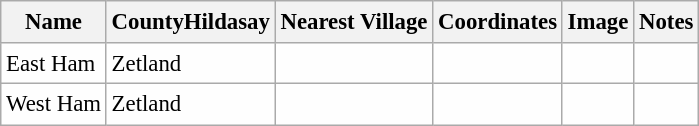<table class="wikitable sortable" style="table-layout:fixed;background-color:#FEFEFE;font-size:95%;padding:0.30em;line-height:1.35em;">
<tr>
<th scope="col">Name</th>
<th scope="col">CountyHildasay</th>
<th scope="col">Nearest Village</th>
<th scope="col" data-sort-type="number">Coordinates</th>
<th scope="col">Image</th>
<th scope="col">Notes</th>
</tr>
<tr>
<td>East Ham</td>
<td>Zetland</td>
<td></td>
<td></td>
<td></td>
<td></td>
</tr>
<tr>
<td>West Ham</td>
<td>Zetland</td>
<td></td>
<td></td>
<td></td>
<td></td>
</tr>
</table>
